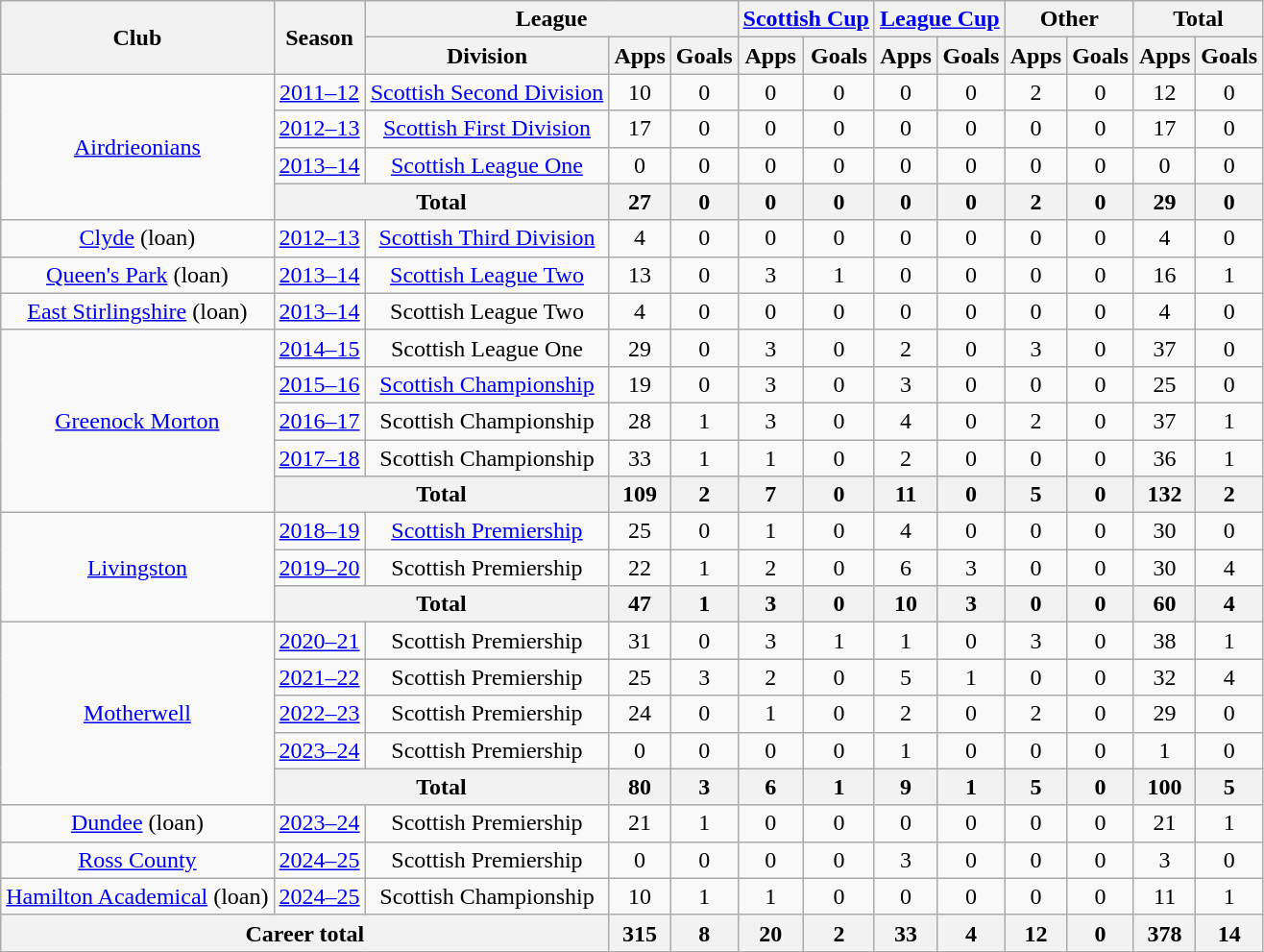<table class="wikitable" style="text-align: center">
<tr>
<th rowspan="2">Club</th>
<th rowspan="2">Season</th>
<th colspan="3">League</th>
<th colspan="2"><a href='#'>Scottish Cup</a></th>
<th colspan="2"><a href='#'>League Cup</a></th>
<th colspan="2">Other</th>
<th colspan="2">Total</th>
</tr>
<tr>
<th>Division</th>
<th>Apps</th>
<th>Goals</th>
<th>Apps</th>
<th>Goals</th>
<th>Apps</th>
<th>Goals</th>
<th>Apps</th>
<th>Goals</th>
<th>Apps</th>
<th>Goals</th>
</tr>
<tr>
<td rowspan=4><a href='#'>Airdrieonians</a></td>
<td><a href='#'>2011–12</a></td>
<td><a href='#'>Scottish Second Division</a></td>
<td>10</td>
<td>0</td>
<td>0</td>
<td>0</td>
<td>0</td>
<td>0</td>
<td>2</td>
<td>0</td>
<td>12</td>
<td>0</td>
</tr>
<tr>
<td><a href='#'>2012–13</a></td>
<td><a href='#'>Scottish First Division</a></td>
<td>17</td>
<td>0</td>
<td>0</td>
<td>0</td>
<td>0</td>
<td>0</td>
<td>0</td>
<td>0</td>
<td>17</td>
<td>0</td>
</tr>
<tr>
<td><a href='#'>2013–14</a></td>
<td><a href='#'>Scottish League One</a></td>
<td>0</td>
<td>0</td>
<td>0</td>
<td>0</td>
<td>0</td>
<td>0</td>
<td>0</td>
<td>0</td>
<td>0</td>
<td>0</td>
</tr>
<tr>
<th colspan=2>Total</th>
<th>27</th>
<th>0</th>
<th>0</th>
<th>0</th>
<th>0</th>
<th>0</th>
<th>2</th>
<th>0</th>
<th>29</th>
<th>0</th>
</tr>
<tr>
<td><a href='#'>Clyde</a> (loan)</td>
<td><a href='#'>2012–13</a></td>
<td><a href='#'>Scottish Third Division</a></td>
<td>4</td>
<td>0</td>
<td>0</td>
<td>0</td>
<td>0</td>
<td>0</td>
<td>0</td>
<td>0</td>
<td>4</td>
<td>0</td>
</tr>
<tr>
<td><a href='#'>Queen's Park</a> (loan)</td>
<td><a href='#'>2013–14</a></td>
<td><a href='#'>Scottish League Two</a></td>
<td>13</td>
<td>0</td>
<td>3</td>
<td>1</td>
<td>0</td>
<td>0</td>
<td>0</td>
<td>0</td>
<td>16</td>
<td>1</td>
</tr>
<tr>
<td><a href='#'>East Stirlingshire</a> (loan)</td>
<td><a href='#'>2013–14</a></td>
<td>Scottish League Two</td>
<td>4</td>
<td>0</td>
<td>0</td>
<td>0</td>
<td>0</td>
<td>0</td>
<td>0</td>
<td>0</td>
<td>4</td>
<td>0</td>
</tr>
<tr>
<td rowspan=5><a href='#'>Greenock Morton</a></td>
<td><a href='#'>2014–15</a></td>
<td>Scottish League One</td>
<td>29</td>
<td>0</td>
<td>3</td>
<td>0</td>
<td>2</td>
<td>0</td>
<td>3</td>
<td>0</td>
<td>37</td>
<td>0</td>
</tr>
<tr>
<td><a href='#'>2015–16</a></td>
<td><a href='#'>Scottish Championship</a></td>
<td>19</td>
<td>0</td>
<td>3</td>
<td>0</td>
<td>3</td>
<td>0</td>
<td>0</td>
<td>0</td>
<td>25</td>
<td>0</td>
</tr>
<tr>
<td><a href='#'>2016–17</a></td>
<td>Scottish Championship</td>
<td>28</td>
<td>1</td>
<td>3</td>
<td>0</td>
<td>4</td>
<td>0</td>
<td>2</td>
<td>0</td>
<td>37</td>
<td>1</td>
</tr>
<tr>
<td><a href='#'>2017–18</a></td>
<td>Scottish Championship</td>
<td>33</td>
<td>1</td>
<td>1</td>
<td>0</td>
<td>2</td>
<td>0</td>
<td>0</td>
<td>0</td>
<td>36</td>
<td>1</td>
</tr>
<tr>
<th colspan=2>Total</th>
<th>109</th>
<th>2</th>
<th>7</th>
<th>0</th>
<th>11</th>
<th>0</th>
<th>5</th>
<th>0</th>
<th>132</th>
<th>2</th>
</tr>
<tr>
<td rowspan=3><a href='#'>Livingston</a></td>
<td><a href='#'>2018–19</a></td>
<td><a href='#'>Scottish Premiership</a></td>
<td>25</td>
<td>0</td>
<td>1</td>
<td>0</td>
<td>4</td>
<td>0</td>
<td>0</td>
<td>0</td>
<td>30</td>
<td>0</td>
</tr>
<tr>
<td><a href='#'>2019–20</a></td>
<td>Scottish Premiership</td>
<td>22</td>
<td>1</td>
<td>2</td>
<td>0</td>
<td>6</td>
<td>3</td>
<td>0</td>
<td>0</td>
<td>30</td>
<td>4</td>
</tr>
<tr>
<th colspan=2>Total</th>
<th>47</th>
<th>1</th>
<th>3</th>
<th>0</th>
<th>10</th>
<th>3</th>
<th>0</th>
<th>0</th>
<th>60</th>
<th>4</th>
</tr>
<tr>
<td rowspan=5><a href='#'>Motherwell</a></td>
<td><a href='#'>2020–21</a></td>
<td>Scottish Premiership</td>
<td>31</td>
<td>0</td>
<td>3</td>
<td>1</td>
<td>1</td>
<td>0</td>
<td>3</td>
<td>0</td>
<td>38</td>
<td>1</td>
</tr>
<tr>
<td><a href='#'>2021–22</a></td>
<td>Scottish Premiership</td>
<td>25</td>
<td>3</td>
<td>2</td>
<td>0</td>
<td>5</td>
<td>1</td>
<td>0</td>
<td>0</td>
<td>32</td>
<td>4</td>
</tr>
<tr>
<td><a href='#'>2022–23</a></td>
<td>Scottish Premiership</td>
<td>24</td>
<td>0</td>
<td>1</td>
<td>0</td>
<td>2</td>
<td>0</td>
<td>2</td>
<td>0</td>
<td>29</td>
<td>0</td>
</tr>
<tr>
<td><a href='#'>2023–24</a></td>
<td>Scottish Premiership</td>
<td>0</td>
<td>0</td>
<td>0</td>
<td>0</td>
<td>1</td>
<td>0</td>
<td>0</td>
<td>0</td>
<td>1</td>
<td>0</td>
</tr>
<tr>
<th colspan=2>Total</th>
<th>80</th>
<th>3</th>
<th>6</th>
<th>1</th>
<th>9</th>
<th>1</th>
<th>5</th>
<th>0</th>
<th>100</th>
<th>5</th>
</tr>
<tr>
<td><a href='#'>Dundee</a> (loan)</td>
<td><a href='#'>2023–24</a></td>
<td>Scottish Premiership</td>
<td>21</td>
<td>1</td>
<td>0</td>
<td>0</td>
<td>0</td>
<td>0</td>
<td>0</td>
<td>0</td>
<td>21</td>
<td>1</td>
</tr>
<tr>
<td><a href='#'>Ross County</a></td>
<td><a href='#'>2024–25</a></td>
<td>Scottish Premiership</td>
<td>0</td>
<td>0</td>
<td>0</td>
<td>0</td>
<td>3</td>
<td>0</td>
<td>0</td>
<td>0</td>
<td>3</td>
<td>0</td>
</tr>
<tr>
<td><a href='#'>Hamilton Academical</a> (loan)</td>
<td><a href='#'>2024–25</a></td>
<td>Scottish Championship</td>
<td>10</td>
<td>1</td>
<td>1</td>
<td>0</td>
<td>0</td>
<td>0</td>
<td>0</td>
<td>0</td>
<td>11</td>
<td>1</td>
</tr>
<tr>
<th colspan="3">Career total</th>
<th>315</th>
<th>8</th>
<th>20</th>
<th>2</th>
<th>33</th>
<th>4</th>
<th>12</th>
<th>0</th>
<th>378</th>
<th>14</th>
</tr>
</table>
